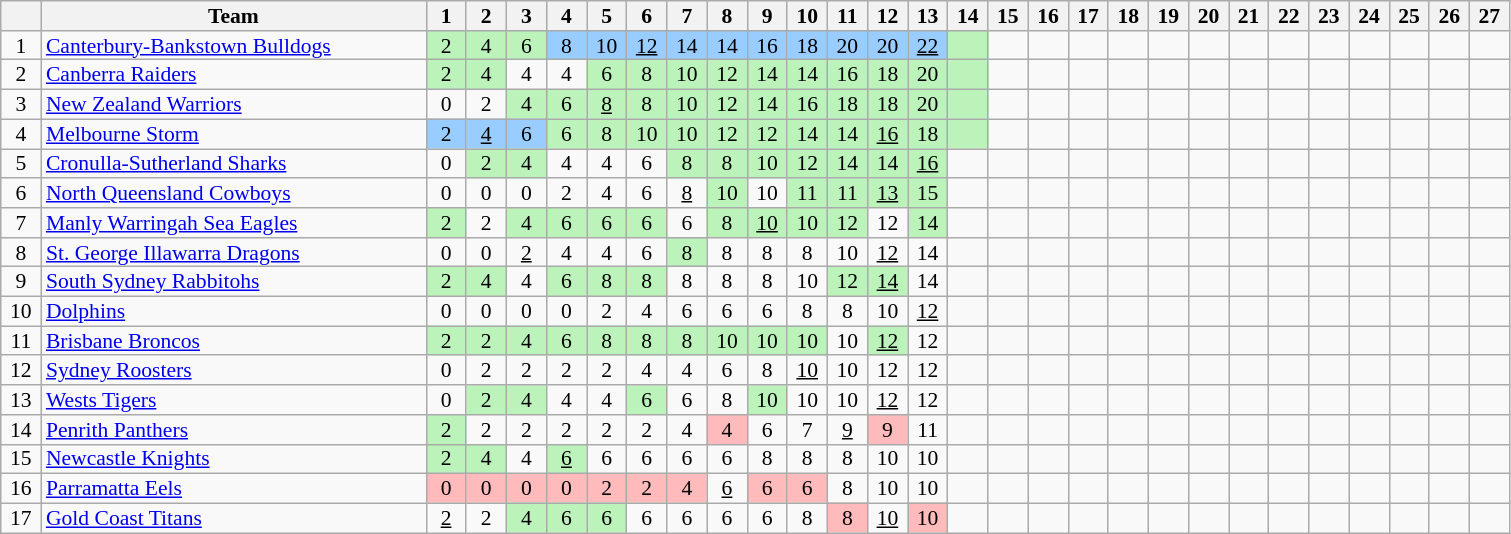<table class="wikitable" style="text-align:center; line-height:90%; font-size:90%;">
<tr>
<th width=20 abbr="Position"></th>
<th width=250>Team</th>
<th width=20 abbr="Round 1">1</th>
<th width=20 abbr="Round 2">2</th>
<th width=20 abbr="Round 3">3</th>
<th width=20 abbr="Round 4">4</th>
<th width=20 abbr="Round 5">5</th>
<th width=20 abbr="Round 6">6</th>
<th width=20 abbr="Round 7">7</th>
<th width=20 abbr="Round 8">8</th>
<th width=20 abbr="Round 9">9</th>
<th width=20 abbr="Round 10">10</th>
<th width=20 abbr="Round 11">11</th>
<th width=20 abbr="Round 12">12</th>
<th width=20 abbr="Round 13">13</th>
<th width=20 abbr="Round 14">14</th>
<th width=20 abbr="Round 15">15</th>
<th width=20 abbr="Round 16">16</th>
<th width=20 abbr="Round 17">17</th>
<th width=20 abbr="Round 18">18</th>
<th width=20 abbr="Round 19">19</th>
<th width=20 abbr="Round 20">20</th>
<th width=20 abbr="Round 21">21</th>
<th width=20 abbr="Round 22">22</th>
<th width=20 abbr="Round 23">23</th>
<th width=20 abbr="Round 24">24</th>
<th width=20 abbr="Round 25">25</th>
<th width=20 abbr="Round 26">26</th>
<th width=20 abbr="Round 27">27</th>
</tr>
<tr>
<td>1</td>
<td align="left"> <a href='#'>Canterbury-Bankstown Bulldogs</a></td>
<td style="background:#BBF3BB;">2</td>
<td style="background:#BBF3BB;">4</td>
<td style="background:#BBF3BB;">6</td>
<td style="background:#99CCFF;">8</td>
<td style="background:#99CCFF;">10</td>
<td style="background:#99CCFF;"><u>12</u></td>
<td style="background:#99CCFF;">14</td>
<td style="background:#99CCFF;">14</td>
<td style="background:#99CCFF;">16</td>
<td style="background:#99CCFF;">18</td>
<td style="background:#99CCFF;">20</td>
<td style="background:#99CCFF;">20</td>
<td style="background:#99CCFF;"><u>22</u></td>
<td style="background:#BBF3BB;"></td>
<td></td>
<td><u></u></td>
<td></td>
<td></td>
<td></td>
<td></td>
<td></td>
<td></td>
<td></td>
<td></td>
<td></td>
<td></td>
<td></td>
</tr>
<tr>
<td>2</td>
<td align="left"> <a href='#'>Canberra Raiders</a></td>
<td style="background:#BBF3BB;">2</td>
<td style="background:#BBF3BB;">4</td>
<td>4</td>
<td>4</td>
<td style="background:#BBF3BB;">6</td>
<td style="background:#BBF3BB;">8</td>
<td style="background:#BBF3BB;">10</td>
<td style="background:#BBF3BB;">12</td>
<td style="background:#BBF3BB;">14</td>
<td style="background:#BBF3BB;">14</td>
<td style="background:#BBF3BB;">16</td>
<td style="background:#BBF3BB;">18</td>
<td style="background:#BBF3BB;">20</td>
<td style="background:#BBF3BB;"></td>
<td><u></u></td>
<td></td>
<td></td>
<td></td>
<td></td>
<td></td>
<td></td>
<td></td>
<td></td>
<td></td>
<td></td>
<td></td>
<td></td>
</tr>
<tr>
<td>3</td>
<td align="left"> <a href='#'>New Zealand Warriors</a></td>
<td>0</td>
<td>2</td>
<td style="background:#BBF3BB;">4</td>
<td style="background:#BBF3BB;">6</td>
<td style="background:#BBF3BB;"><u>8</u></td>
<td style="background:#BBF3BB;">8</td>
<td style="background:#BBF3BB;">10</td>
<td style="background:#BBF3BB;">12</td>
<td style="background:#BBF3BB;">14</td>
<td style="background:#BBF3BB;">16</td>
<td style="background:#BBF3BB;">18</td>
<td style="background:#BBF3BB;">18</td>
<td style="background:#BBF3BB;">20</td>
<td style="background:#BBF3BB;"></td>
<td><u></u></td>
<td></td>
<td></td>
<td></td>
<td></td>
<td></td>
<td></td>
<td></td>
<td></td>
<td></td>
<td></td>
<td></td>
<td></td>
</tr>
<tr>
<td>4</td>
<td align="left"> <a href='#'>Melbourne Storm</a></td>
<td style="background:#99CCFF;">2</td>
<td style="background:#99CCFF;"><u>4</u></td>
<td style="background:#99CCFF;">6</td>
<td style="background:#BBF3BB;">6</td>
<td style="background:#BBF3BB;">8</td>
<td style="background:#BBF3BB;">10</td>
<td style="background:#BBF3BB;">10</td>
<td style="background:#BBF3BB;">12</td>
<td style="background:#BBF3BB;">12</td>
<td style="background:#BBF3BB;">14</td>
<td style="background:#BBF3BB;">14</td>
<td style="background:#BBF3BB;"><u>16</u></td>
<td style="background:#BBF3BB;">18</td>
<td style="background:#BBF3BB;"></td>
<td><u></u></td>
<td></td>
<td></td>
<td></td>
<td></td>
<td></td>
<td></td>
<td></td>
<td></td>
<td></td>
<td></td>
<td></td>
<td></td>
</tr>
<tr>
<td>5</td>
<td align="left"> <a href='#'>Cronulla-Sutherland Sharks</a></td>
<td>0</td>
<td style="background:#BBF3BB;">2</td>
<td style="background:#BBF3BB;">4</td>
<td>4</td>
<td>4</td>
<td>6</td>
<td style="background:#BBF3BB;">8</td>
<td style="background:#BBF3BB;">8</td>
<td style="background:#BBF3BB;">10</td>
<td style="background:#BBF3BB;">12</td>
<td style="background:#BBF3BB;">14</td>
<td style="background:#BBF3BB;">14</td>
<td style="background:#BBF3BB;"><u>16</u></td>
<td></td>
<td></td>
<td></td>
<td></td>
<td></td>
<td></td>
<td></td>
<td></td>
<td></td>
<td></td>
<td></td>
<td></td>
<td></td>
<td></td>
</tr>
<tr>
<td>6</td>
<td align="left"> <a href='#'>North Queensland Cowboys</a></td>
<td>0</td>
<td>0</td>
<td>0</td>
<td>2</td>
<td>4</td>
<td>6</td>
<td><u>8</u></td>
<td style="background:#BBF3BB;">10</td>
<td>10</td>
<td style="background:#BBF3BB;">11</td>
<td style="background:#BBF3BB;">11</td>
<td style="background:#BBF3BB;"><u>13</u></td>
<td style="background:#BBF3BB;">15</td>
<td></td>
<td></td>
<td></td>
<td></td>
<td></td>
<td></td>
<td></td>
<td></td>
<td></td>
<td></td>
<td></td>
<td></td>
<td></td>
<td></td>
</tr>
<tr>
<td>7</td>
<td align="left"> <a href='#'>Manly Warringah Sea Eagles</a></td>
<td style="background:#BBF3BB;">2</td>
<td>2</td>
<td style="background:#BBF3BB;">4</td>
<td style="background:#BBF3BB;">6</td>
<td style="background:#BBF3BB;">6</td>
<td style="background:#BBF3BB;">6</td>
<td>6</td>
<td style="background:#BBF3BB;">8</td>
<td style="background:#BBF3BB;"><u>10</u></td>
<td style="background:#BBF3BB;">10</td>
<td style="background:#BBF3BB;">12</td>
<td>12</td>
<td style="background:#BBF3BB;">14</td>
<td></td>
<td></td>
<td><u></u></td>
<td></td>
<td></td>
<td></td>
<td></td>
<td></td>
<td></td>
<td></td>
<td></td>
<td></td>
<td></td>
<td></td>
</tr>
<tr>
<td>8</td>
<td align="left"> <a href='#'>St. George Illawarra Dragons</a></td>
<td>0</td>
<td>0</td>
<td><u>2</u></td>
<td>4</td>
<td>4</td>
<td>6</td>
<td style="background:#BBF3BB;">8</td>
<td>8</td>
<td>8</td>
<td>8</td>
<td>10</td>
<td><u>12</u></td>
<td>14</td>
<td></td>
<td></td>
<td><u></u></td>
<td></td>
<td></td>
<td></td>
<td></td>
<td></td>
<td></td>
<td></td>
<td></td>
<td></td>
<td></td>
<td></td>
</tr>
<tr>
<td>9</td>
<td align="left"> <a href='#'>South Sydney Rabbitohs</a></td>
<td style="background:#BBF3BB;">2</td>
<td style="background:#BBF3BB;">4</td>
<td>4</td>
<td style="background:#BBF3BB;">6</td>
<td style="background:#BBF3BB;">8</td>
<td style="background:#BBF3BB;">8</td>
<td>8</td>
<td>8</td>
<td>8</td>
<td>10</td>
<td style="background:#BBF3BB;">12</td>
<td style="background:#BBF3BB;"><u>14</u></td>
<td>14</td>
<td></td>
<td></td>
<td></td>
<td></td>
<td></td>
<td></td>
<td></td>
<td></td>
<td></td>
<td></td>
<td></td>
<td></td>
<td></td>
<td></td>
</tr>
<tr>
<td>10</td>
<td align="left"> <a href='#'>Dolphins</a></td>
<td>0</td>
<td>0</td>
<td>0</td>
<td>0</td>
<td>2</td>
<td>4</td>
<td>6</td>
<td>6</td>
<td>6</td>
<td>8</td>
<td>8</td>
<td>10</td>
<td><u>12</u></td>
<td></td>
<td></td>
<td></td>
<td></td>
<td></td>
<td></td>
<td></td>
<td></td>
<td></td>
<td></td>
<td></td>
<td></td>
<td></td>
<td></td>
</tr>
<tr>
<td>11</td>
<td align="left"> <a href='#'>Brisbane Broncos</a></td>
<td style="background:#BBF3BB;">2</td>
<td style="background:#BBF3BB;">2</td>
<td style="background:#BBF3BB;">4</td>
<td style="background:#BBF3BB;">6</td>
<td style="background:#BBF3BB;">8</td>
<td style="background:#BBF3BB;">8</td>
<td style="background:#BBF3BB;">8</td>
<td style="background:#BBF3BB;">10</td>
<td style="background:#BBF3BB;">10</td>
<td style="background:#BBF3BB;">10</td>
<td>10</td>
<td style="background:#BBF3BB;"><u>12</u></td>
<td>12</td>
<td></td>
<td><u></u></td>
<td></td>
<td></td>
<td></td>
<td></td>
<td></td>
<td></td>
<td></td>
<td></td>
<td></td>
<td></td>
<td></td>
<td></td>
</tr>
<tr>
<td>12</td>
<td align="left"> <a href='#'>Sydney Roosters</a></td>
<td>0</td>
<td>2</td>
<td>2</td>
<td>2</td>
<td>2</td>
<td>4</td>
<td>4</td>
<td>6</td>
<td>8</td>
<td><u>10</u></td>
<td>10</td>
<td>12</td>
<td>12</td>
<td><u></u></td>
<td></td>
<td></td>
<td></td>
<td></td>
<td></td>
<td></td>
<td></td>
<td></td>
<td></td>
<td></td>
<td></td>
<td></td>
<td></td>
</tr>
<tr>
<td>13</td>
<td align="left"> <a href='#'>Wests Tigers</a></td>
<td>0</td>
<td style="background:#BBF3BB;">2</td>
<td style="background:#BBF3BB;">4</td>
<td>4</td>
<td>4</td>
<td style="background:#BBF3BB;">6</td>
<td>6</td>
<td>8</td>
<td style="background:#BBF3BB;">10</td>
<td>10</td>
<td>10</td>
<td><u>12</u></td>
<td>12</td>
<td></td>
<td><u></u></td>
<td></td>
<td></td>
<td></td>
<td></td>
<td></td>
<td></td>
<td></td>
<td></td>
<td></td>
<td></td>
<td></td>
<td></td>
</tr>
<tr>
<td>14</td>
<td align="left"> <a href='#'>Penrith Panthers</a></td>
<td style="background:#BBF3BB;">2</td>
<td>2</td>
<td>2</td>
<td>2</td>
<td>2</td>
<td>2</td>
<td>4</td>
<td style="background:#FFBBBB;">4</td>
<td>6</td>
<td>7</td>
<td><u>9</u></td>
<td style="background:#FFBBBB;">9</td>
<td>11</td>
<td></td>
<td><u></u></td>
<td></td>
<td></td>
<td></td>
<td></td>
<td></td>
<td></td>
<td></td>
<td></td>
<td></td>
<td></td>
<td></td>
<td></td>
</tr>
<tr>
<td>15</td>
<td align="left"> <a href='#'>Newcastle Knights</a></td>
<td style="background:#BBF3BB;">2</td>
<td style="background:#BBF3BB;">4</td>
<td>4</td>
<td style="background:#BBF3BB;"><u>6</u></td>
<td>6</td>
<td>6</td>
<td>6</td>
<td>6</td>
<td>8</td>
<td>8</td>
<td>8</td>
<td>10</td>
<td>10</td>
<td></td>
<td></td>
<td></td>
<td></td>
<td></td>
<td></td>
<td></td>
<td></td>
<td></td>
<td></td>
<td></td>
<td></td>
<td></td>
<td></td>
</tr>
<tr>
<td>16</td>
<td align="left"> <a href='#'>Parramatta Eels</a></td>
<td style="background:#FFBBBB;">0</td>
<td style="background:#FFBBBB;">0</td>
<td style="background:#FFBBBB;">0</td>
<td style="background:#FFBBBB;">0</td>
<td style="background:#FFBBBB;">2</td>
<td style="background:#FFBBBB;">2</td>
<td style="background:#FFBBBB;">4</td>
<td><u>6</u></td>
<td style="background:#FFBBBB;">6</td>
<td style="background:#FFBBBB;">6</td>
<td>8</td>
<td>10</td>
<td>10</td>
<td></td>
<td><u></u></td>
<td></td>
<td></td>
<td></td>
<td></td>
<td></td>
<td></td>
<td></td>
<td></td>
<td></td>
<td></td>
<td></td>
<td></td>
</tr>
<tr>
<td>17</td>
<td align="left"> <a href='#'>Gold Coast Titans</a></td>
<td><u>2</u></td>
<td>2</td>
<td style="background:#BBF3BB;">4</td>
<td style="background:#BBF3BB;">6</td>
<td style="background:#BBF3BB;">6</td>
<td>6</td>
<td>6</td>
<td>6</td>
<td>6</td>
<td>8</td>
<td style="background:#FFBBBB;">8</td>
<td><u>10</u></td>
<td style="background:#FFBBBB;">10</td>
<td></td>
<td></td>
<td></td>
<td></td>
<td></td>
<td></td>
<td></td>
<td></td>
<td></td>
<td></td>
<td></td>
<td></td>
<td></td>
<td></td>
</tr>
</table>
